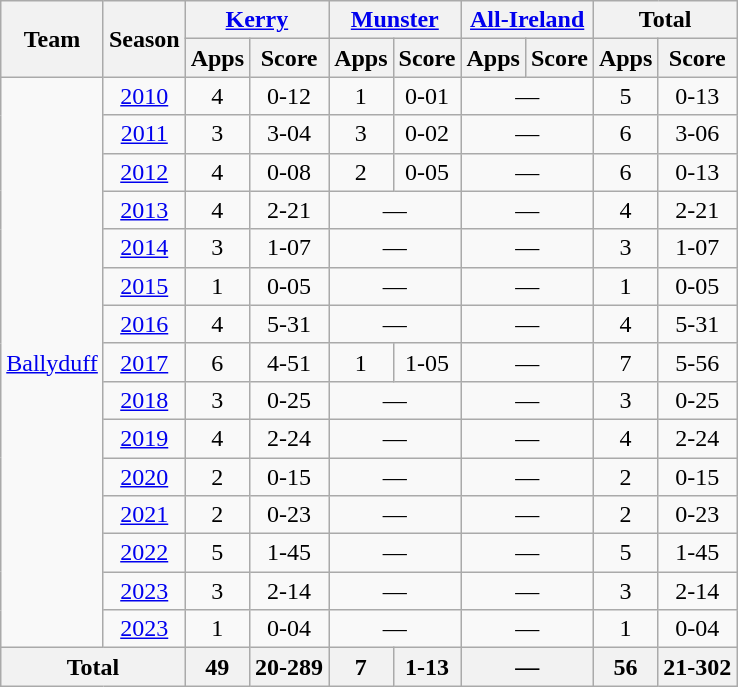<table class="wikitable" style="text-align:center">
<tr>
<th rowspan="2">Team</th>
<th rowspan="2">Season</th>
<th colspan="2"><a href='#'>Kerry</a></th>
<th colspan="2"><a href='#'>Munster</a></th>
<th colspan="2"><a href='#'>All-Ireland</a></th>
<th colspan="2">Total</th>
</tr>
<tr>
<th>Apps</th>
<th>Score</th>
<th>Apps</th>
<th>Score</th>
<th>Apps</th>
<th>Score</th>
<th>Apps</th>
<th>Score</th>
</tr>
<tr>
<td rowspan="15"><a href='#'>Ballyduff</a></td>
<td><a href='#'>2010</a></td>
<td>4</td>
<td>0-12</td>
<td>1</td>
<td>0-01</td>
<td colspan=2>—</td>
<td>5</td>
<td>0-13</td>
</tr>
<tr>
<td><a href='#'>2011</a></td>
<td>3</td>
<td>3-04</td>
<td>3</td>
<td>0-02</td>
<td colspan=2>—</td>
<td>6</td>
<td>3-06</td>
</tr>
<tr>
<td><a href='#'>2012</a></td>
<td>4</td>
<td>0-08</td>
<td>2</td>
<td>0-05</td>
<td colspan=2>—</td>
<td>6</td>
<td>0-13</td>
</tr>
<tr>
<td><a href='#'>2013</a></td>
<td>4</td>
<td>2-21</td>
<td colspan=2>—</td>
<td colspan=2>—</td>
<td>4</td>
<td>2-21</td>
</tr>
<tr>
<td><a href='#'>2014</a></td>
<td>3</td>
<td>1-07</td>
<td colspan=2>—</td>
<td colspan=2>—</td>
<td>3</td>
<td>1-07</td>
</tr>
<tr>
<td><a href='#'>2015</a></td>
<td>1</td>
<td>0-05</td>
<td colspan=2>—</td>
<td colspan=2>—</td>
<td>1</td>
<td>0-05</td>
</tr>
<tr>
<td><a href='#'>2016</a></td>
<td>4</td>
<td>5-31</td>
<td colspan=2>—</td>
<td colspan=2>—</td>
<td>4</td>
<td>5-31</td>
</tr>
<tr>
<td><a href='#'>2017</a></td>
<td>6</td>
<td>4-51</td>
<td>1</td>
<td>1-05</td>
<td colspan=2>—</td>
<td>7</td>
<td>5-56</td>
</tr>
<tr>
<td><a href='#'>2018</a></td>
<td>3</td>
<td>0-25</td>
<td colspan=2>—</td>
<td colspan=2>—</td>
<td>3</td>
<td>0-25</td>
</tr>
<tr>
<td><a href='#'>2019</a></td>
<td>4</td>
<td>2-24</td>
<td colspan=2>—</td>
<td colspan=2>—</td>
<td>4</td>
<td>2-24</td>
</tr>
<tr>
<td><a href='#'>2020</a></td>
<td>2</td>
<td>0-15</td>
<td colspan=2>—</td>
<td colspan=2>—</td>
<td>2</td>
<td>0-15</td>
</tr>
<tr>
<td><a href='#'>2021</a></td>
<td>2</td>
<td>0-23</td>
<td colspan=2>—</td>
<td colspan=2>—</td>
<td>2</td>
<td>0-23</td>
</tr>
<tr>
<td><a href='#'>2022</a></td>
<td>5</td>
<td>1-45</td>
<td colspan=2>—</td>
<td colspan=2>—</td>
<td>5</td>
<td>1-45</td>
</tr>
<tr>
<td><a href='#'>2023</a></td>
<td>3</td>
<td>2-14</td>
<td colspan=2>—</td>
<td colspan=2>—</td>
<td>3</td>
<td>2-14</td>
</tr>
<tr>
<td><a href='#'>2023</a></td>
<td>1</td>
<td>0-04</td>
<td colspan=2>—</td>
<td colspan=2>—</td>
<td>1</td>
<td>0-04</td>
</tr>
<tr>
<th colspan="2">Total</th>
<th>49</th>
<th>20-289</th>
<th>7</th>
<th>1-13</th>
<th colspan=2>—</th>
<th>56</th>
<th>21-302</th>
</tr>
</table>
